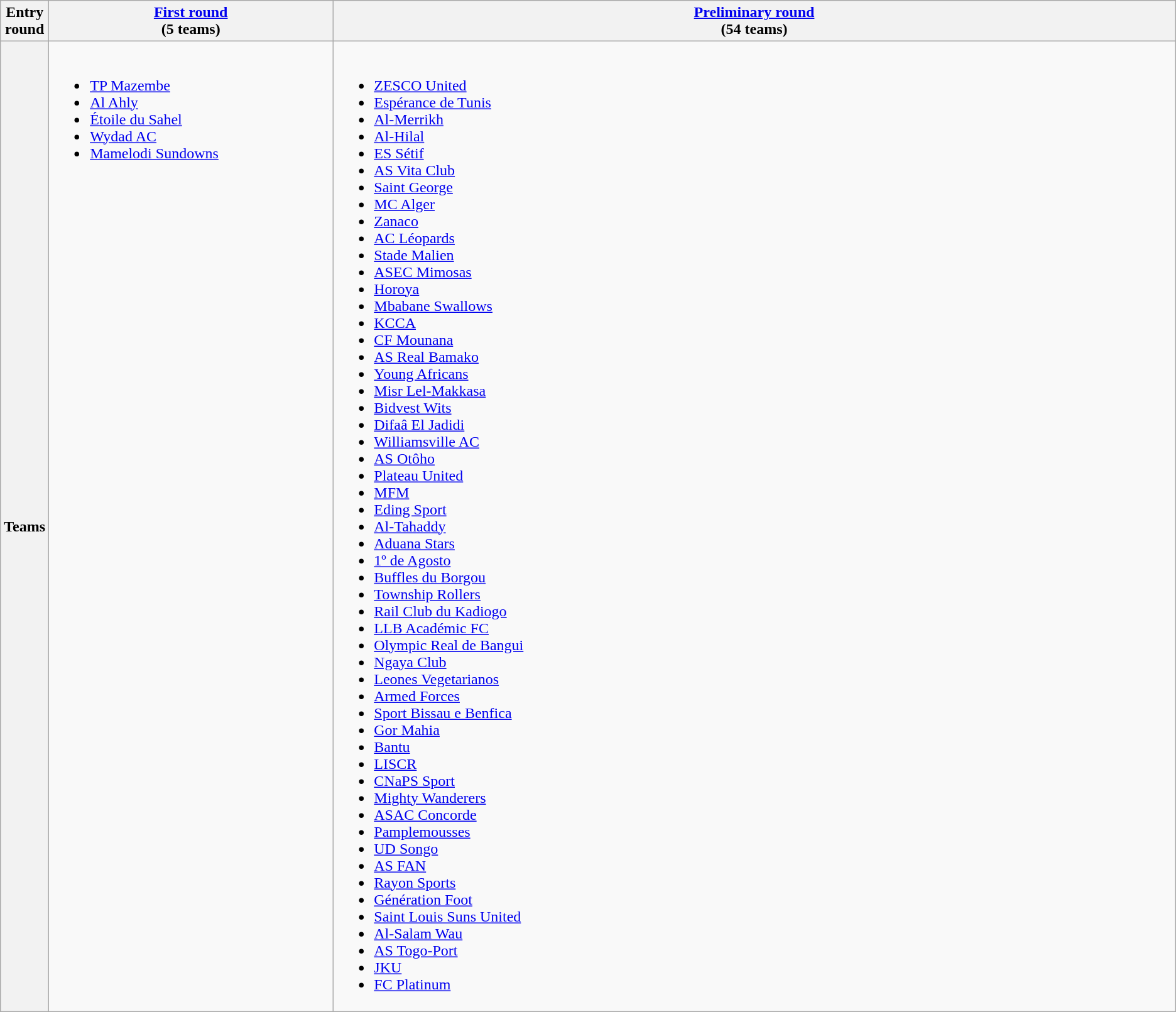<table class="wikitable">
<tr>
<th>Entry round</th>
<th width=25%><a href='#'>First round</a><br>(5 teams)</th>
<th width=75%><a href='#'>Preliminary round</a><br>(54 teams)</th>
</tr>
<tr>
<th>Teams</th>
<td valign=top><br><ul><li> <a href='#'>TP Mazembe</a> </li><li> <a href='#'>Al Ahly</a> </li><li> <a href='#'>Étoile du Sahel</a> </li><li> <a href='#'>Wydad AC</a> </li><li> <a href='#'>Mamelodi Sundowns</a> </li></ul></td>
<td valign=top><br><ul><li> <a href='#'>ZESCO United</a> </li><li> <a href='#'>Espérance de Tunis</a> </li><li> <a href='#'>Al-Merrikh</a> </li><li> <a href='#'>Al-Hilal</a> </li><li> <a href='#'>ES Sétif</a> </li><li> <a href='#'>AS Vita Club</a> </li><li> <a href='#'>Saint George</a> </li><li> <a href='#'>MC Alger</a> </li><li> <a href='#'>Zanaco</a> </li><li> <a href='#'>AC Léopards</a> </li><li> <a href='#'>Stade Malien</a> </li><li> <a href='#'>ASEC Mimosas</a> </li><li> <a href='#'>Horoya</a> </li><li> <a href='#'>Mbabane Swallows</a> </li><li> <a href='#'>KCCA</a> </li><li> <a href='#'>CF Mounana</a> </li><li> <a href='#'>AS Real Bamako</a> </li><li> <a href='#'>Young Africans</a> </li><li> <a href='#'>Misr Lel-Makkasa</a></li><li> <a href='#'>Bidvest Wits</a></li><li> <a href='#'>Difaâ El Jadidi</a></li><li> <a href='#'>Williamsville AC</a></li><li> <a href='#'>AS Otôho</a></li><li> <a href='#'>Plateau United</a></li><li> <a href='#'>MFM</a></li><li> <a href='#'>Eding Sport</a></li><li> <a href='#'>Al-Tahaddy</a></li><li> <a href='#'>Aduana Stars</a></li><li> <a href='#'>1º de Agosto</a></li><li> <a href='#'>Buffles du Borgou</a></li><li> <a href='#'>Township Rollers</a></li><li> <a href='#'>Rail Club du Kadiogo</a></li><li> <a href='#'>LLB Académic FC</a></li><li> <a href='#'>Olympic Real de Bangui</a></li><li> <a href='#'>Ngaya Club</a></li><li> <a href='#'>Leones Vegetarianos</a></li><li> <a href='#'>Armed Forces</a></li><li> <a href='#'>Sport Bissau e Benfica</a></li><li> <a href='#'>Gor Mahia</a></li><li> <a href='#'>Bantu</a></li><li> <a href='#'>LISCR</a></li><li> <a href='#'>CNaPS Sport</a></li><li> <a href='#'>Mighty Wanderers</a></li><li> <a href='#'>ASAC Concorde</a></li><li> <a href='#'>Pamplemousses</a></li><li> <a href='#'>UD Songo</a></li><li> <a href='#'>AS FAN</a></li><li> <a href='#'>Rayon Sports</a></li><li> <a href='#'>Génération Foot</a></li><li> <a href='#'>Saint Louis Suns United</a></li><li> <a href='#'>Al-Salam Wau</a></li><li> <a href='#'>AS Togo-Port</a></li><li> <a href='#'>JKU</a></li><li> <a href='#'>FC Platinum</a></li></ul></td>
</tr>
</table>
